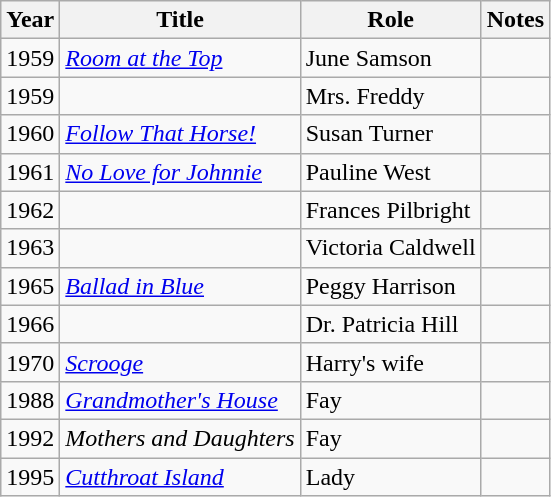<table class="wikitable sortable">
<tr>
<th>Year</th>
<th>Title</th>
<th>Role</th>
<th class="unsortable">Notes</th>
</tr>
<tr>
<td>1959</td>
<td><em><a href='#'>Room at the Top</a></em></td>
<td>June Samson</td>
<td></td>
</tr>
<tr>
<td>1959</td>
<td><em></em></td>
<td>Mrs. Freddy</td>
<td></td>
</tr>
<tr>
<td>1960</td>
<td><em><a href='#'>Follow That Horse!</a></em></td>
<td>Susan Turner</td>
<td></td>
</tr>
<tr>
<td>1961</td>
<td><em><a href='#'>No Love for Johnnie</a></em></td>
<td>Pauline West</td>
<td></td>
</tr>
<tr>
<td>1962</td>
<td><em></em></td>
<td>Frances Pilbright</td>
<td></td>
</tr>
<tr>
<td>1963</td>
<td><em></em></td>
<td>Victoria Caldwell</td>
<td></td>
</tr>
<tr>
<td>1965</td>
<td><em><a href='#'>Ballad in Blue</a></em></td>
<td>Peggy Harrison</td>
<td></td>
</tr>
<tr>
<td>1966</td>
<td><em></em></td>
<td>Dr. Patricia Hill</td>
<td></td>
</tr>
<tr>
<td>1970</td>
<td><a href='#'><em>Scrooge</em></a></td>
<td>Harry's wife</td>
<td></td>
</tr>
<tr>
<td>1988</td>
<td><em><a href='#'>Grandmother's House</a></em></td>
<td>Fay</td>
<td></td>
</tr>
<tr>
<td>1992</td>
<td><em>Mothers and Daughters</em></td>
<td>Fay</td>
<td></td>
</tr>
<tr>
<td>1995</td>
<td><em><a href='#'>Cutthroat Island</a></em></td>
<td>Lady</td>
<td></td>
</tr>
</table>
